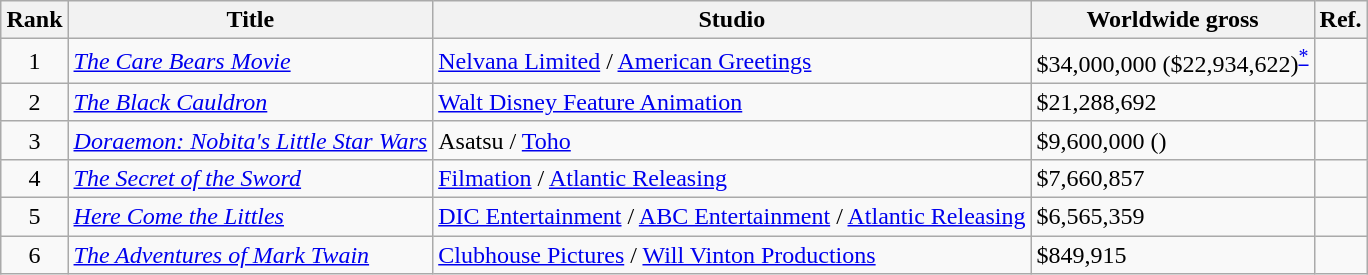<table class="wikitable sortable" style="margin:auto; margin:auto;">
<tr>
<th>Rank</th>
<th>Title</th>
<th>Studio</th>
<th>Worldwide gross</th>
<th>Ref.</th>
</tr>
<tr>
<td align="center">1</td>
<td><em><a href='#'>The Care Bears Movie</a></em></td>
<td><a href='#'>Nelvana Limited</a> / <a href='#'>American Greetings</a></td>
<td>$34,000,000 ($22,934,622)<sup><a href='#'>*</a></sup></td>
<td></td>
</tr>
<tr>
<td align="center">2</td>
<td><em><a href='#'>The Black Cauldron</a></em></td>
<td><a href='#'>Walt Disney Feature Animation</a></td>
<td>$21,288,692</td>
<td></td>
</tr>
<tr>
<td align="center">3</td>
<td><em><a href='#'>Doraemon: Nobita's Little Star Wars</a></em></td>
<td>Asatsu / <a href='#'>Toho</a></td>
<td>$9,600,000 ()</td>
<td></td>
</tr>
<tr>
<td align="center">4</td>
<td><em><a href='#'>The Secret of the Sword</a></em></td>
<td><a href='#'>Filmation</a> / <a href='#'>Atlantic Releasing</a></td>
<td>$7,660,857</td>
<td></td>
</tr>
<tr>
<td align="center">5</td>
<td><em><a href='#'>Here Come the Littles</a></em></td>
<td><a href='#'>DIC Entertainment</a> / <a href='#'>ABC Entertainment</a> / <a href='#'>Atlantic Releasing</a></td>
<td>$6,565,359</td>
<td></td>
</tr>
<tr>
<td align="center">6</td>
<td><em><a href='#'>The Adventures of Mark Twain</a></em></td>
<td><a href='#'>Clubhouse Pictures</a> / <a href='#'>Will Vinton Productions</a></td>
<td>$849,915</td>
<td></td>
</tr>
</table>
